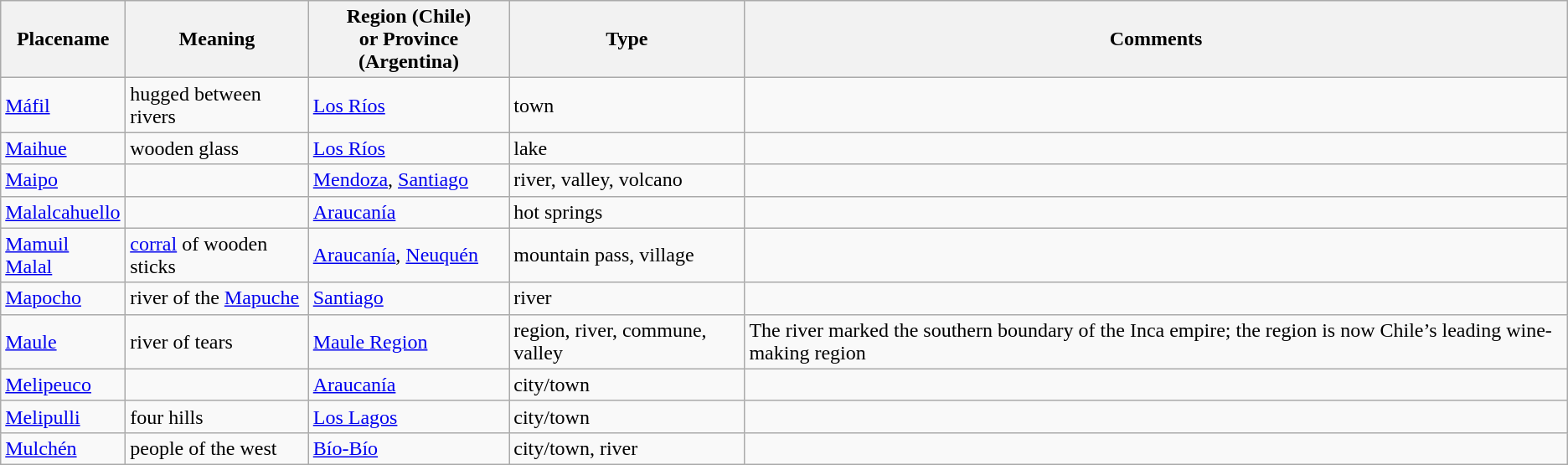<table align=center class="wikitable">
<tr>
<th>Placename</th>
<th>Meaning</th>
<th>Region (Chile)<br>or Province (Argentina)</th>
<th>Type</th>
<th>Comments</th>
</tr>
<tr>
<td><a href='#'>Máfil</a></td>
<td>hugged between rivers</td>
<td><a href='#'>Los Ríos</a></td>
<td>town</td>
<td></td>
</tr>
<tr>
<td><a href='#'>Maihue</a></td>
<td>wooden glass</td>
<td><a href='#'>Los Ríos</a></td>
<td>lake</td>
<td></td>
</tr>
<tr>
<td><a href='#'>Maipo</a></td>
<td></td>
<td><a href='#'>Mendoza</a>, <a href='#'>Santiago</a></td>
<td>river, valley, volcano</td>
<td></td>
</tr>
<tr>
<td><a href='#'>Malalcahuello</a></td>
<td></td>
<td><a href='#'>Araucanía</a></td>
<td>hot springs</td>
<td></td>
</tr>
<tr>
<td><a href='#'>Mamuil Malal</a></td>
<td><a href='#'>corral</a> of wooden sticks</td>
<td><a href='#'>Araucanía</a>, <a href='#'>Neuquén</a></td>
<td>mountain pass, village</td>
<td></td>
</tr>
<tr>
<td><a href='#'>Mapocho</a></td>
<td>river of the <a href='#'>Mapuche</a></td>
<td><a href='#'>Santiago</a></td>
<td>river</td>
<td></td>
</tr>
<tr>
<td><a href='#'>Maule</a></td>
<td>river of tears</td>
<td><a href='#'>Maule Region</a></td>
<td>region, river, commune, valley</td>
<td>The river marked the southern boundary of the Inca empire; the region is now Chile’s leading wine-making region</td>
</tr>
<tr>
<td><a href='#'>Melipeuco</a></td>
<td></td>
<td><a href='#'>Araucanía</a></td>
<td>city/town</td>
<td></td>
</tr>
<tr>
<td><a href='#'>Melipulli</a></td>
<td>four hills</td>
<td><a href='#'>Los Lagos</a></td>
<td>city/town</td>
<td></td>
</tr>
<tr>
<td><a href='#'>Mulchén</a></td>
<td>people of the west</td>
<td><a href='#'>Bío-Bío</a></td>
<td>city/town, river</td>
<td></td>
</tr>
</table>
